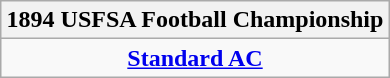<table class="wikitable" style="text-align: center; margin: 0 auto;">
<tr>
<th>1894 USFSA Football Championship</th>
</tr>
<tr>
<td><strong><a href='#'>Standard AC</a></strong></td>
</tr>
</table>
